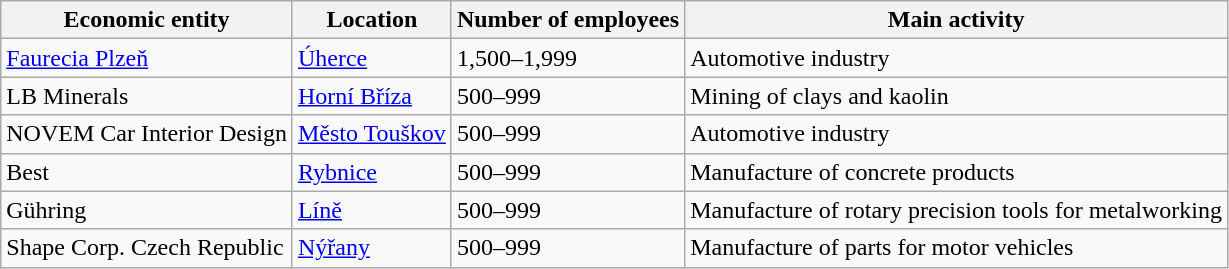<table class="wikitable sortable">
<tr>
<th>Economic entity</th>
<th>Location</th>
<th>Number of employees</th>
<th>Main activity</th>
</tr>
<tr>
<td><a href='#'>Faurecia Plzeň</a></td>
<td><a href='#'>Úherce</a></td>
<td>1,500–1,999</td>
<td>Automotive industry</td>
</tr>
<tr>
<td>LB Minerals</td>
<td><a href='#'>Horní Bříza</a></td>
<td>500–999</td>
<td>Mining of clays and kaolin</td>
</tr>
<tr>
<td>NOVEM Car Interior Design</td>
<td><a href='#'>Město Touškov</a></td>
<td>500–999</td>
<td>Automotive industry</td>
</tr>
<tr>
<td>Best</td>
<td><a href='#'>Rybnice</a></td>
<td>500–999</td>
<td>Manufacture of concrete products</td>
</tr>
<tr>
<td>Gühring</td>
<td><a href='#'>Líně</a></td>
<td>500–999</td>
<td>Manufacture of rotary precision tools for metalworking</td>
</tr>
<tr>
<td>Shape Corp. Czech Republic</td>
<td><a href='#'>Nýřany</a></td>
<td>500–999</td>
<td>Manufacture of parts for motor vehicles</td>
</tr>
</table>
